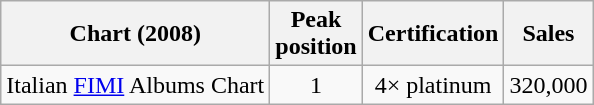<table class="wikitable">
<tr>
<th align="center">Chart (2008)</th>
<th align="center">Peak<br>position</th>
<th align="center">Certification</th>
<th align="center">Sales</th>
</tr>
<tr>
<td align="left">Italian <a href='#'>FIMI</a> Albums Chart</td>
<td align="center">1</td>
<td align="center">4× platinum</td>
<td align="center">320,000</td>
</tr>
</table>
